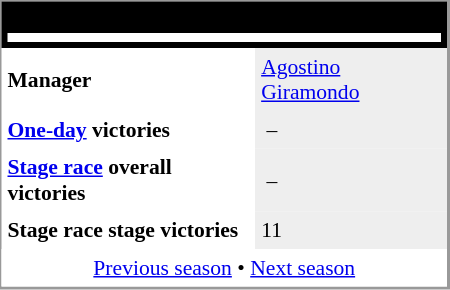<table align="right" cellpadding="4" cellspacing="0" style="margin-left:1em; width:300px; font-size:90%; border:1px solid #999; border-right-width:2px; border-bottom-width:2px; background-color:white;">
<tr>
<th colspan="2" style="background-color:#000000;"><br><table style="background:#FFFFFF;text-align:center;width:100%;">
<tr>
<td style="background:#FFFFFF;" align="center" width="100%"><span></span></td>
<td padding=15px></td>
</tr>
</table>
</th>
</tr>
<tr>
<td><strong>Manager</strong></td>
<td bgcolor=#EEEEEE><a href='#'>Agostino Giramondo</a></td>
</tr>
<tr>
<td><strong><a href='#'>One-day</a> victories</strong></td>
<td bgcolor=#EEEEEE> –</td>
</tr>
<tr>
<td><strong><a href='#'>Stage race</a> overall victories</strong></td>
<td bgcolor=#EEEEEE> –</td>
</tr>
<tr>
<td><strong>Stage race stage victories</strong></td>
<td bgcolor=#EEEEEE>11</td>
</tr>
<tr>
<td colspan="2" bgcolor="white" align="center"><a href='#'>Previous season</a> • <a href='#'>Next season</a></td>
</tr>
</table>
